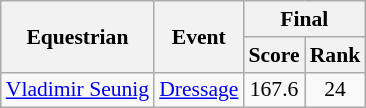<table class=wikitable style="font-size:90%">
<tr>
<th rowspan=2>Equestrian</th>
<th rowspan=2>Event</th>
<th colspan=2>Final</th>
</tr>
<tr>
<th>Score</th>
<th>Rank</th>
</tr>
<tr>
<td><a href='#'>Vladimir Seunig</a></td>
<td><a href='#'>Dressage</a></td>
<td align=center>167.6</td>
<td align=center>24</td>
</tr>
</table>
